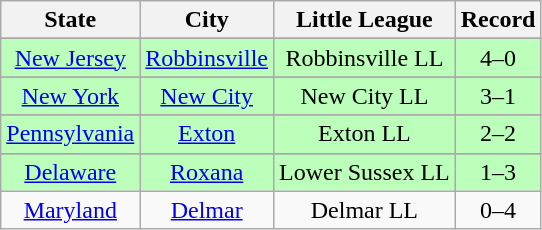<table class="wikitable">
<tr>
<th>State</th>
<th>City</th>
<th>Little League</th>
<th>Record</th>
</tr>
<tr>
</tr>
<tr bgcolor=#bbffbb>
<td align=center> <a href='#'>New Jersey</a></td>
<td align=center><a href='#'>Robbinsville</a></td>
<td align=center>Robbinsville LL</td>
<td align=center>4–0</td>
</tr>
<tr>
</tr>
<tr bgcolor=#bbffbb>
<td align=center> <a href='#'>New York</a></td>
<td align=center><a href='#'>New City</a></td>
<td align=center>New City LL</td>
<td align=center>3–1</td>
</tr>
<tr>
</tr>
<tr bgcolor=#bbffbb>
<td align=center> <a href='#'>Pennsylvania</a></td>
<td align=center><a href='#'>Exton</a></td>
<td align=center>Exton LL</td>
<td align=center>2–2</td>
</tr>
<tr>
</tr>
<tr bgcolor=#bbffbb>
<td align=center> <a href='#'>Delaware</a></td>
<td align=center><a href='#'>Roxana</a></td>
<td align=center>Lower Sussex LL</td>
<td align=center>1–3</td>
</tr>
<tr>
<td align=center> <a href='#'>Maryland</a></td>
<td align=center><a href='#'>Delmar</a></td>
<td align=center>Delmar LL</td>
<td align=center>0–4</td>
</tr>
</table>
